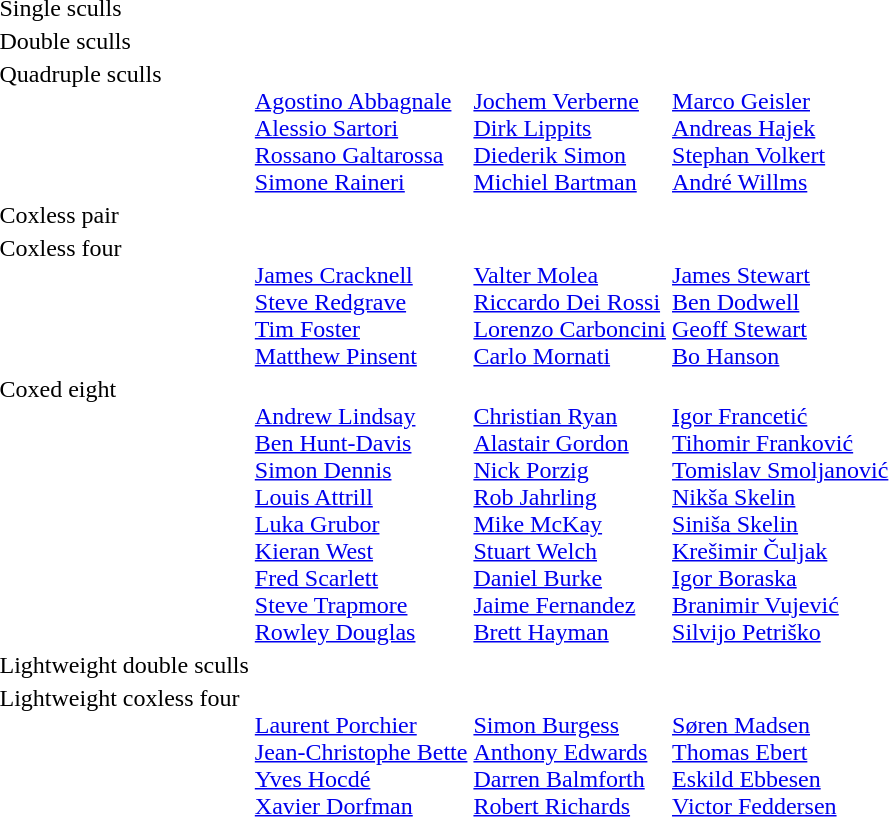<table>
<tr>
<td>Single sculls <br></td>
<td></td>
<td></td>
<td></td>
</tr>
<tr valign="top">
<td>Double sculls <br></td>
<td></td>
<td></td>
<td></td>
</tr>
<tr valign="top">
<td>Quadruple sculls<br></td>
<td><br><a href='#'>Agostino Abbagnale</a><br><a href='#'>Alessio Sartori</a><br><a href='#'>Rossano Galtarossa</a><br><a href='#'>Simone Raineri</a></td>
<td><br><a href='#'>Jochem Verberne</a><br><a href='#'>Dirk Lippits</a><br><a href='#'>Diederik Simon</a><br><a href='#'>Michiel Bartman</a></td>
<td><br><a href='#'>Marco Geisler</a><br><a href='#'>Andreas Hajek</a><br><a href='#'>Stephan Volkert</a><br><a href='#'>André Willms</a></td>
</tr>
<tr valign="top">
<td>Coxless pair<br> </td>
<td></td>
<td></td>
<td></td>
</tr>
<tr valign="top">
<td>Coxless four <br></td>
<td nowrap><br><a href='#'>James Cracknell</a><br><a href='#'>Steve Redgrave</a><br><a href='#'>Tim Foster</a><br><a href='#'>Matthew Pinsent</a></td>
<td><br><a href='#'>Valter Molea</a><br><a href='#'>Riccardo Dei Rossi</a><br><a href='#'>Lorenzo Carboncini</a><br> <a href='#'>Carlo Mornati</a></td>
<td><br><a href='#'>James Stewart</a><br><a href='#'>Ben Dodwell</a><br><a href='#'>Geoff Stewart</a><br><a href='#'>Bo Hanson</a></td>
</tr>
<tr valign="top">
<td>Coxed eight <br></td>
<td nowrap><br><a href='#'>Andrew Lindsay</a><br><a href='#'>Ben Hunt-Davis</a><br><a href='#'>Simon Dennis</a><br><a href='#'>Louis Attrill</a><br><a href='#'>Luka Grubor</a><br><a href='#'>Kieran West</a><br><a href='#'>Fred Scarlett</a><br><a href='#'>Steve Trapmore</a><br><a href='#'>Rowley Douglas</a></td>
<td><br><a href='#'>Christian Ryan</a><br><a href='#'>Alastair Gordon</a><br><a href='#'>Nick Porzig</a><br><a href='#'>Rob Jahrling</a><br><a href='#'>Mike McKay</a><br><a href='#'>Stuart Welch</a><br><a href='#'>Daniel Burke</a><br><a href='#'>Jaime Fernandez</a><br><a href='#'>Brett Hayman</a></td>
<td><br><a href='#'>Igor Francetić</a><br><a href='#'>Tihomir Franković</a><br><a href='#'>Tomislav Smoljanović</a><br><a href='#'>Nikša Skelin</a><br><a href='#'>Siniša Skelin</a><br><a href='#'>Krešimir Čuljak</a><br><a href='#'>Igor Boraska</a><br><a href='#'>Branimir Vujević</a><br> <a href='#'>Silvijo Petriško</a></td>
</tr>
<tr valign="top">
<td>Lightweight double sculls<br></td>
<td nowrap></td>
<td nowrap></td>
<td nowrap></td>
</tr>
<tr valign="top">
<td>Lightweight coxless four <br></td>
<td nowrap><br><a href='#'>Laurent Porchier</a><br><a href='#'>Jean-Christophe Bette</a><br><a href='#'>Yves Hocdé</a><br> <a href='#'>Xavier Dorfman</a></td>
<td><br><a href='#'>Simon Burgess</a><br><a href='#'>Anthony Edwards</a><br><a href='#'>Darren Balmforth</a><br><a href='#'>Robert Richards</a></td>
<td><br><a href='#'>Søren Madsen</a><br><a href='#'>Thomas Ebert</a><br><a href='#'>Eskild Ebbesen</a><br><a href='#'>Victor Feddersen</a></td>
</tr>
</table>
